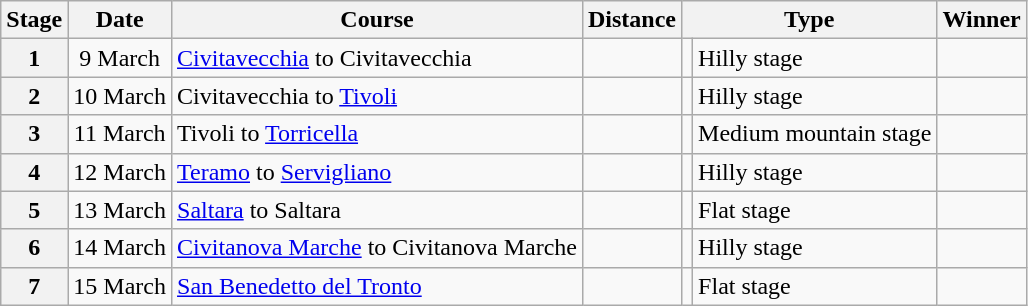<table class="wikitable">
<tr>
<th scope="col">Stage</th>
<th scope="col">Date</th>
<th scope="col">Course</th>
<th scope="col">Distance</th>
<th scope="col" colspan="2">Type</th>
<th scope=col>Winner</th>
</tr>
<tr>
<th scope="row" style="text-align:center;">1</th>
<td style="text-align:center;">9 March</td>
<td><a href='#'>Civitavecchia</a> to Civitavecchia</td>
<td style="text-align:center;"></td>
<td></td>
<td>Hilly stage</td>
<td></td>
</tr>
<tr>
<th scope="row" style="text-align:center;">2</th>
<td style="text-align:center;">10 March</td>
<td>Civitavecchia to <a href='#'>Tivoli</a></td>
<td style="text-align:center;"></td>
<td></td>
<td>Hilly stage</td>
<td></td>
</tr>
<tr>
<th scope="row" style="text-align:center;">3</th>
<td style="text-align:center;">11 March</td>
<td>Tivoli to <a href='#'>Torricella</a></td>
<td style="text-align:center;"></td>
<td></td>
<td>Medium mountain stage</td>
<td></td>
</tr>
<tr>
<th scope="row" style="text-align:center;">4</th>
<td style="text-align:center;">12 March</td>
<td><a href='#'>Teramo</a> to <a href='#'>Servigliano</a></td>
<td style="text-align:center;"></td>
<td></td>
<td>Hilly stage</td>
<td></td>
</tr>
<tr>
<th scope="row" style="text-align:center;">5</th>
<td style="text-align:center;">13 March</td>
<td><a href='#'>Saltara</a> to Saltara</td>
<td style="text-align:center;"></td>
<td></td>
<td>Flat stage</td>
<td></td>
</tr>
<tr>
<th scope="row" style="text-align:center;">6</th>
<td style="text-align:center;">14 March</td>
<td><a href='#'>Civitanova Marche</a> to Civitanova Marche</td>
<td style="text-align:center;"></td>
<td></td>
<td>Hilly stage</td>
<td></td>
</tr>
<tr>
<th scope="row" style="text-align:center;">7</th>
<td style="text-align:center;">15 March</td>
<td><a href='#'>San Benedetto del Tronto</a></td>
<td style="text-align:center;"></td>
<td></td>
<td>Flat stage</td>
<td></td>
</tr>
</table>
